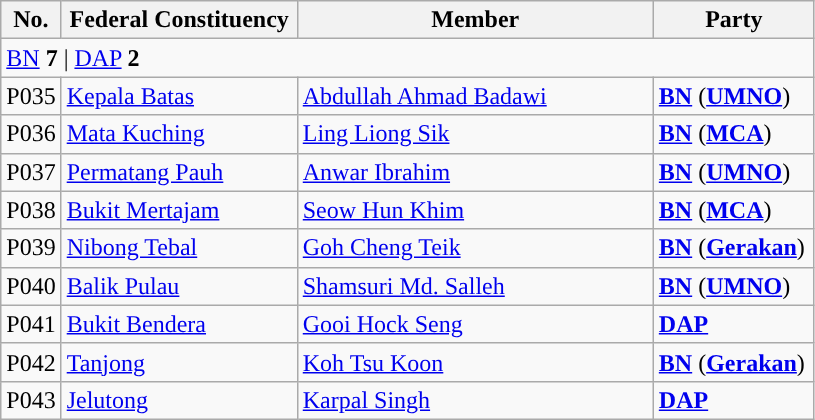<table class="wikitable sortable">
<tr>
<th style="width:30px;">No.</th>
<th style="width:150px;">Federal Constituency</th>
<th style="width:230px;">Member</th>
<th style="width:100px;">Party</th>
</tr>
<tr>
<td colspan="4"><a href='#'>BN</a> <strong>7</strong> | <a href='#'>DAP</a> <strong>2</strong></td>
</tr>
<tr>
<td>P035</td>
<td><a href='#'>Kepala Batas</a></td>
<td><a href='#'>Abdullah Ahmad Badawi</a></td>
<td><strong><a href='#'>BN</a></strong> (<strong><a href='#'>UMNO</a></strong>)</td>
</tr>
<tr>
<td>P036</td>
<td><a href='#'>Mata Kuching</a></td>
<td><a href='#'>Ling Liong Sik</a></td>
<td><strong><a href='#'>BN</a></strong> (<strong><a href='#'>MCA</a></strong>)</td>
</tr>
<tr>
<td>P037</td>
<td><a href='#'>Permatang Pauh</a></td>
<td><a href='#'>Anwar Ibrahim</a></td>
<td><strong><a href='#'>BN</a></strong> (<strong><a href='#'>UMNO</a></strong>)</td>
</tr>
<tr>
<td>P038</td>
<td><a href='#'>Bukit Mertajam</a></td>
<td><a href='#'>Seow Hun Khim</a></td>
<td><strong><a href='#'>BN</a></strong> (<strong><a href='#'>MCA</a></strong>)</td>
</tr>
<tr>
<td>P039</td>
<td><a href='#'>Nibong Tebal</a></td>
<td><a href='#'>Goh Cheng Teik</a></td>
<td><strong><a href='#'>BN</a></strong> (<strong><a href='#'>Gerakan</a></strong>)</td>
</tr>
<tr>
<td>P040</td>
<td><a href='#'>Balik Pulau</a></td>
<td><a href='#'>Shamsuri Md. Salleh</a></td>
<td><strong><a href='#'>BN</a></strong> (<strong><a href='#'>UMNO</a></strong>)</td>
</tr>
<tr>
<td>P041</td>
<td><a href='#'>Bukit Bendera</a></td>
<td><a href='#'>Gooi Hock Seng</a></td>
<td><strong><a href='#'>DAP</a></strong></td>
</tr>
<tr>
<td>P042</td>
<td><a href='#'>Tanjong</a></td>
<td><a href='#'>Koh Tsu Koon</a></td>
<td><strong><a href='#'>BN</a></strong> (<strong><a href='#'>Gerakan</a></strong>)</td>
</tr>
<tr>
<td>P043</td>
<td><a href='#'>Jelutong</a></td>
<td><a href='#'>Karpal Singh</a></td>
<td><strong><a href='#'>DAP</a></strong></td>
</tr>
</table>
